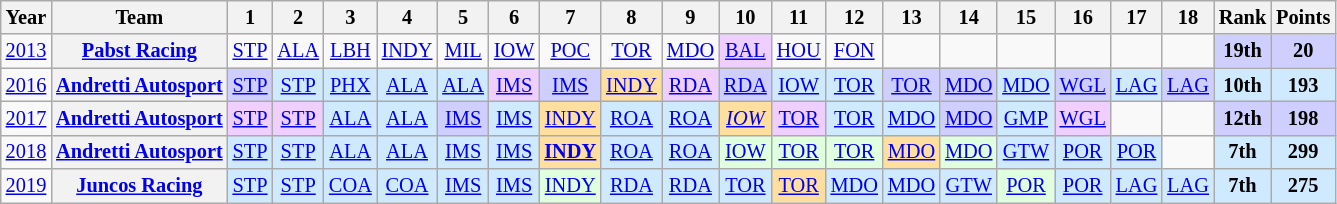<table class="wikitable" style="text-align:center; font-size:85%">
<tr>
<th>Year</th>
<th>Team</th>
<th>1</th>
<th>2</th>
<th>3</th>
<th>4</th>
<th>5</th>
<th>6</th>
<th>7</th>
<th>8</th>
<th>9</th>
<th>10</th>
<th>11</th>
<th>12</th>
<th>13</th>
<th>14</th>
<th>15</th>
<th>16</th>
<th>17</th>
<th>18</th>
<th>Rank</th>
<th>Points</th>
</tr>
<tr>
<td><a href='#'>2013</a></td>
<th nowrap><a href='#'>Pabst Racing</a></th>
<td><a href='#'>STP</a></td>
<td><a href='#'>ALA</a></td>
<td><a href='#'>LBH</a></td>
<td><a href='#'>INDY</a></td>
<td><a href='#'>MIL</a></td>
<td><a href='#'>IOW</a></td>
<td><a href='#'>POC</a></td>
<td><a href='#'>TOR</a></td>
<td><a href='#'>MDO</a></td>
<td style="background:#EFCFFF;"><a href='#'>BAL</a><br></td>
<td><a href='#'>HOU</a></td>
<td><a href='#'>FON</a></td>
<td></td>
<td></td>
<td></td>
<td></td>
<td></td>
<td></td>
<th style="background:#CFCFFF;">19th</th>
<th style="background:#CFCFFF;">20</th>
</tr>
<tr>
<td><a href='#'>2016</a></td>
<th nowrap><a href='#'>Andretti Autosport</a></th>
<td style="background:#CFCFFF;"><a href='#'>STP</a><br></td>
<td style="background:#CFEAFF;"><a href='#'>STP</a><br></td>
<td style="background:#CFEAFF;"><a href='#'>PHX</a><br></td>
<td style="background:#CFEAFF;"><a href='#'>ALA</a><br></td>
<td style="background:#CFEAFF;"><a href='#'>ALA</a><br></td>
<td style="background:#EFCFFF;"><a href='#'>IMS</a><br></td>
<td style="background:#CFCFFF;"><a href='#'>IMS</a><br></td>
<td style="background:#FFDF9F;"><a href='#'>INDY</a><br></td>
<td style="background:#EFCFFF;"><a href='#'>RDA</a><br></td>
<td style="background:#CFCFFF;"><a href='#'>RDA</a><br></td>
<td style="background:#CFEAFF;"><a href='#'>IOW</a><br></td>
<td style="background:#CFEAFF;"><a href='#'>TOR</a><br></td>
<td style="background:#CFCFFF;"><a href='#'>TOR</a><br></td>
<td style="background:#CFCFFF;"><a href='#'>MDO</a><br></td>
<td style="background:#CFEAFF;"><a href='#'>MDO</a><br></td>
<td style="background:#CFCFFF;"><a href='#'>WGL</a><br></td>
<td style="background:#CFEAFF;"><a href='#'>LAG</a><br></td>
<td style="background:#CFCFFF;"><a href='#'>LAG</a><br></td>
<th style="background:#CFEAFF;">10th</th>
<th style="background:#CFEAFF;">193</th>
</tr>
<tr>
<td><a href='#'>2017</a></td>
<th nowrap><a href='#'>Andretti Autosport</a></th>
<td style="background:#EFCFFF;"><a href='#'>STP</a><br></td>
<td style="background:#EFCFFF;"><a href='#'>STP</a><br></td>
<td style="background:#CFEAFF;"><a href='#'>ALA</a><br></td>
<td style="background:#CFEAFF;"><a href='#'>ALA</a><br></td>
<td style="background:#CFCFFF;"><a href='#'>IMS</a><br></td>
<td style="background:#CFEAFF;"><a href='#'>IMS</a><br></td>
<td style="background:#FFDF9F;"><a href='#'>INDY</a><br></td>
<td style="background:#CFEAFF;"><a href='#'>ROA</a><br></td>
<td style="background:#CFEAFF;"><a href='#'>ROA</a><br></td>
<td style="background:#FFDF9F;"><em><a href='#'>IOW</a></em><br></td>
<td style="background:#EFCFFF;"><a href='#'>TOR</a><br></td>
<td style="background:#CFEAFF;"><a href='#'>TOR</a><br></td>
<td style="background:#CFEAFF;"><a href='#'>MDO</a><br></td>
<td style="background:#CFCFFF;"><a href='#'>MDO</a><br></td>
<td style="background:#CFEAFF;"><a href='#'>GMP</a><br></td>
<td style="background:#EFCFFF;"><a href='#'>WGL</a><br></td>
<td></td>
<td></td>
<th style="background:#CFCFFF;">12th</th>
<th style="background:#CFCFFF;">198</th>
</tr>
<tr>
<td><a href='#'>2018</a></td>
<th nowrap><a href='#'>Andretti Autosport</a></th>
<td style="background:#CFEAFF;"><a href='#'>STP</a><br></td>
<td style="background:#CFEAFF;"><a href='#'>STP</a><br></td>
<td style="background:#CFEAFF;"><a href='#'>ALA</a><br></td>
<td style="background:#CFEAFF;"><a href='#'>ALA</a><br></td>
<td style="background:#CFEAFF;"><a href='#'>IMS</a><br></td>
<td style="background:#CFEAFF;"><a href='#'>IMS</a><br></td>
<td style="background:#FFDF9F;"><strong><a href='#'>INDY</a></strong><br></td>
<td style="background:#CFEAFF;"><a href='#'>ROA</a><br></td>
<td style="background:#CFEAFF;"><a href='#'>ROA</a><br></td>
<td style="background:#DFFFDF;"><a href='#'>IOW</a><br></td>
<td style="background:#DFFFDF;"><a href='#'>TOR</a><br></td>
<td style="background:#DFFFDF;"><a href='#'>TOR</a><br></td>
<td style="background:#FFDF9F;"><a href='#'>MDO</a><br></td>
<td style="background:#DFFFDF;"><a href='#'>MDO</a><br></td>
<td style="background:#CFEAFF;"><a href='#'>GTW</a><br></td>
<td style="background:#CFEAFF;"><a href='#'>POR</a><br></td>
<td style="background:#CFEAFF;"><a href='#'>POR</a><br></td>
<td></td>
<th style="background:#CFEAFF;">7th</th>
<th style="background:#CFEAFF;">299</th>
</tr>
<tr>
<td><a href='#'>2019</a></td>
<th nowrap><a href='#'>Juncos Racing</a></th>
<td style="background:#CFEAFF;"><a href='#'>STP</a><br></td>
<td style="background:#CFEAFF;"><a href='#'>STP</a><br></td>
<td style="background:#CFEAFF;"><a href='#'>COA</a><br></td>
<td style="background:#CFEAFF;"><a href='#'>COA</a><br></td>
<td style="background:#CFEAFF;"><a href='#'>IMS</a><br></td>
<td style="background:#CFEAFF;"><a href='#'>IMS</a><br></td>
<td style="background:#DFFFDF;"><a href='#'>INDY</a><br></td>
<td style="background:#CFEAFF;"><a href='#'>RDA</a><br></td>
<td style="background:#CFEAFF;"><a href='#'>RDA</a><br></td>
<td style="background:#CFEAFF;"><a href='#'>TOR</a><br></td>
<td style="background:#FFDF9F;"><a href='#'>TOR</a><br></td>
<td style="background:#CFEAFF;"><a href='#'>MDO</a><br></td>
<td style="background:#CFEAFF;"><a href='#'>MDO</a><br></td>
<td style="background:#CFEAFF;"><a href='#'>GTW</a><br></td>
<td style="background:#DFFFDF;"><a href='#'>POR</a><br></td>
<td style="background:#CFEAFF;"><a href='#'>POR</a><br></td>
<td style="background:#CFEAFF;"><a href='#'>LAG</a><br></td>
<td style="background:#CFEAFF;"><a href='#'>LAG</a><br></td>
<th style="background:#CFEAFF;">7th</th>
<th style="background:#CFEAFF;">275</th>
</tr>
</table>
